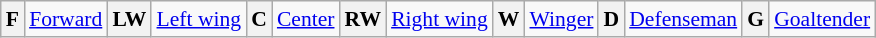<table class="wikitable" style="font-size:90%;">
<tr>
<th>F</th>
<td><a href='#'>Forward</a></td>
<th>LW</th>
<td><a href='#'>Left wing</a></td>
<th>C</th>
<td><a href='#'>Center</a></td>
<th>RW</th>
<td><a href='#'>Right wing</a></td>
<th>W</th>
<td><a href='#'>Winger</a></td>
<th>D</th>
<td><a href='#'>Defenseman</a></td>
<th>G</th>
<td><a href='#'>Goaltender</a></td>
</tr>
</table>
